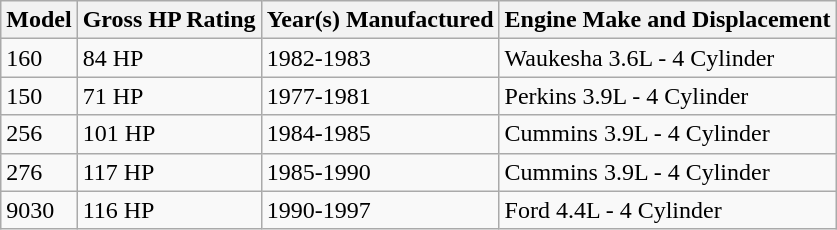<table class="wikitable sortable">
<tr>
<th>Model</th>
<th>Gross HP Rating</th>
<th>Year(s) Manufactured</th>
<th>Engine Make and Displacement</th>
</tr>
<tr>
<td>160</td>
<td>84 HP</td>
<td>1982-1983</td>
<td>Waukesha 3.6L - 4 Cylinder</td>
</tr>
<tr>
<td>150</td>
<td>71 HP</td>
<td>1977-1981</td>
<td>Perkins 3.9L - 4 Cylinder</td>
</tr>
<tr>
<td>256</td>
<td>101 HP</td>
<td>1984-1985</td>
<td>Cummins 3.9L - 4 Cylinder</td>
</tr>
<tr>
<td>276</td>
<td>117 HP</td>
<td>1985-1990</td>
<td>Cummins 3.9L - 4 Cylinder</td>
</tr>
<tr>
<td>9030</td>
<td>116 HP</td>
<td>1990-1997</td>
<td>Ford 4.4L - 4 Cylinder</td>
</tr>
</table>
